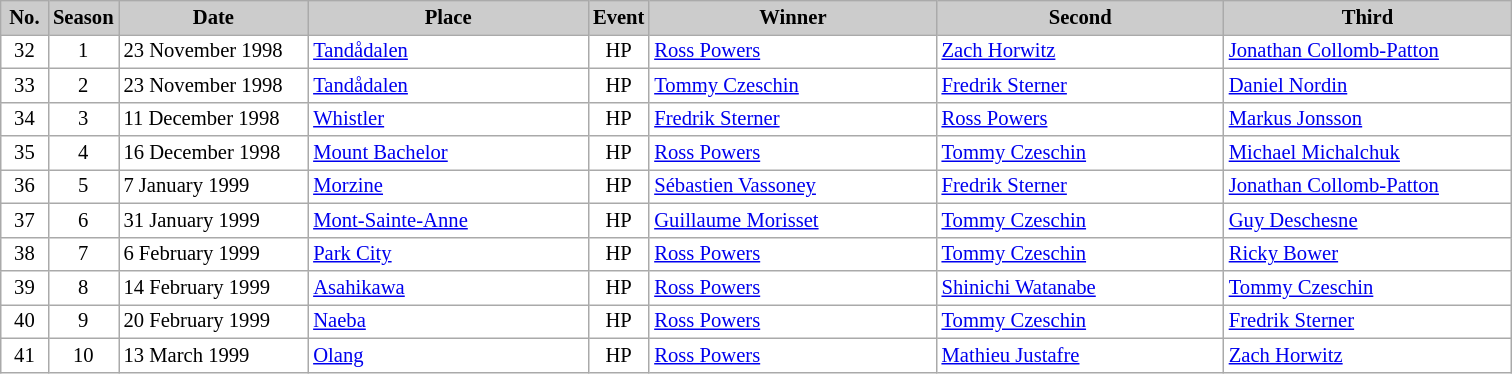<table class="wikitable plainrowheaders" style="background:#fff; font-size:86%; border:grey solid 1px; border-collapse:collapse;">
<tr style="background:#ccc; text-align:center;">
<th scope="col" style="background:#ccc; width:25px;">No.</th>
<th scope="col" style="background:#ccc; width:30px;">Season</th>
<th scope="col" style="background:#ccc; width:120px;">Date</th>
<th scope="col" style="background:#ccc; width:180px;">Place</th>
<th scope="col" style="background:#ccc; width:15px;">Event</th>
<th scope="col" style="background:#ccc; width:185px;">Winner</th>
<th scope="col" style="background:#ccc; width:185px;">Second</th>
<th scope="col" style="background:#ccc; width:185px;">Third</th>
</tr>
<tr>
<td align=center>32</td>
<td align=center>1</td>
<td>23 November 1998</td>
<td> <a href='#'>Tandådalen</a></td>
<td align=center>HP</td>
<td> <a href='#'>Ross Powers</a></td>
<td> <a href='#'>Zach Horwitz</a></td>
<td> <a href='#'>Jonathan Collomb-Patton</a></td>
</tr>
<tr>
<td align=center>33</td>
<td align=center>2</td>
<td>23 November 1998</td>
<td> <a href='#'>Tandådalen</a></td>
<td align=center>HP</td>
<td> <a href='#'>Tommy Czeschin</a></td>
<td> <a href='#'>Fredrik Sterner</a></td>
<td> <a href='#'>Daniel Nordin</a></td>
</tr>
<tr>
<td align=center>34</td>
<td align=center>3</td>
<td>11 December 1998</td>
<td> <a href='#'>Whistler</a></td>
<td align=center>HP</td>
<td> <a href='#'>Fredrik Sterner</a></td>
<td> <a href='#'>Ross Powers</a></td>
<td> <a href='#'>Markus Jonsson</a></td>
</tr>
<tr>
<td align=center>35</td>
<td align=center>4</td>
<td>16 December 1998</td>
<td> <a href='#'>Mount Bachelor</a></td>
<td align=center>HP</td>
<td> <a href='#'>Ross Powers</a></td>
<td> <a href='#'>Tommy Czeschin</a></td>
<td> <a href='#'>Michael Michalchuk</a></td>
</tr>
<tr>
<td align=center>36</td>
<td align=center>5</td>
<td>7 January 1999</td>
<td> <a href='#'>Morzine</a></td>
<td align=center>HP</td>
<td> <a href='#'>Sébastien Vassoney</a></td>
<td> <a href='#'>Fredrik Sterner</a></td>
<td> <a href='#'>Jonathan Collomb-Patton</a></td>
</tr>
<tr>
<td align=center>37</td>
<td align=center>6</td>
<td>31 January 1999</td>
<td> <a href='#'>Mont-Sainte-Anne</a></td>
<td align=center>HP</td>
<td> <a href='#'>Guillaume Morisset</a></td>
<td> <a href='#'>Tommy Czeschin</a></td>
<td> <a href='#'>Guy Deschesne</a></td>
</tr>
<tr>
<td align=center>38</td>
<td align=center>7</td>
<td>6 February 1999</td>
<td> <a href='#'>Park City</a></td>
<td align=center>HP</td>
<td> <a href='#'>Ross Powers</a></td>
<td> <a href='#'>Tommy Czeschin</a></td>
<td> <a href='#'>Ricky Bower</a></td>
</tr>
<tr>
<td align=center>39</td>
<td align=center>8</td>
<td>14 February 1999</td>
<td> <a href='#'>Asahikawa</a></td>
<td align=center>HP</td>
<td> <a href='#'>Ross Powers</a></td>
<td> <a href='#'>Shinichi Watanabe</a></td>
<td> <a href='#'>Tommy Czeschin</a></td>
</tr>
<tr>
<td align=center>40</td>
<td align=center>9</td>
<td>20 February 1999</td>
<td> <a href='#'>Naeba</a></td>
<td align=center>HP</td>
<td> <a href='#'>Ross Powers</a></td>
<td> <a href='#'>Tommy Czeschin</a></td>
<td> <a href='#'>Fredrik Sterner</a></td>
</tr>
<tr>
<td align=center>41</td>
<td align=center>10</td>
<td>13 March 1999</td>
<td> <a href='#'>Olang</a></td>
<td align=center>HP</td>
<td> <a href='#'>Ross Powers</a></td>
<td> <a href='#'>Mathieu Justafre</a></td>
<td> <a href='#'>Zach Horwitz</a></td>
</tr>
</table>
